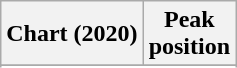<table class="wikitable sortable plainrowheaders" style="text-align:center">
<tr>
<th scope="col">Chart (2020)</th>
<th scope="col">Peak<br>position</th>
</tr>
<tr>
</tr>
<tr>
</tr>
</table>
